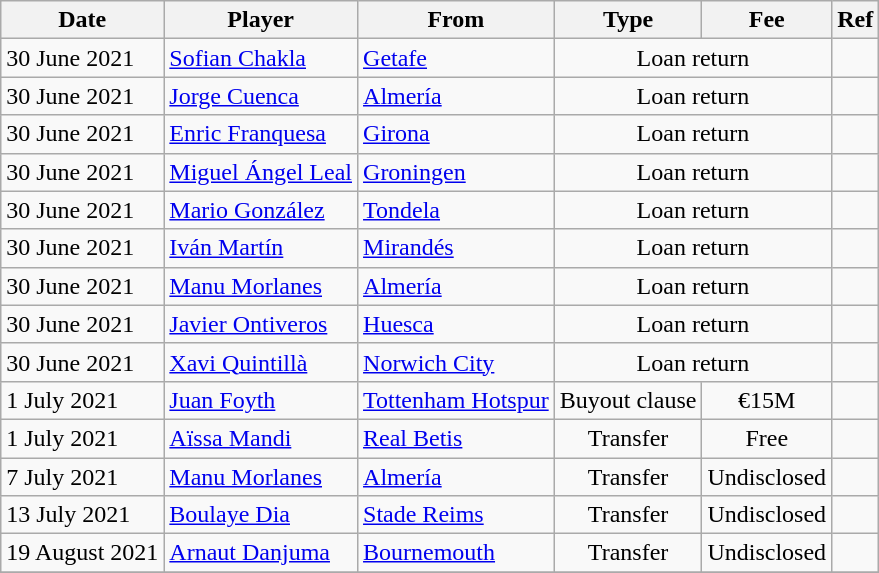<table class="wikitable">
<tr>
<th>Date</th>
<th>Player</th>
<th>From</th>
<th>Type</th>
<th>Fee</th>
<th>Ref</th>
</tr>
<tr>
<td>30 June 2021</td>
<td> <a href='#'>Sofian Chakla</a></td>
<td><a href='#'>Getafe</a></td>
<td align=center colspan=2>Loan return</td>
<td align=center></td>
</tr>
<tr>
<td>30 June 2021</td>
<td> <a href='#'>Jorge Cuenca</a></td>
<td><a href='#'>Almería</a></td>
<td align=center colspan=2>Loan return</td>
<td align=center></td>
</tr>
<tr>
<td>30 June 2021</td>
<td> <a href='#'>Enric Franquesa</a></td>
<td><a href='#'>Girona</a></td>
<td align=center colspan=2>Loan return</td>
<td align=center></td>
</tr>
<tr>
<td>30 June 2021</td>
<td> <a href='#'>Miguel Ángel Leal</a></td>
<td> <a href='#'>Groningen</a></td>
<td align=center colspan=2>Loan return</td>
<td align=center></td>
</tr>
<tr>
<td>30 June 2021</td>
<td> <a href='#'>Mario González</a></td>
<td> <a href='#'>Tondela</a></td>
<td align=center colspan=2>Loan return</td>
<td align=center></td>
</tr>
<tr>
<td>30 June 2021</td>
<td> <a href='#'>Iván Martín</a></td>
<td><a href='#'>Mirandés</a></td>
<td align=center colspan=2>Loan return</td>
<td align=center></td>
</tr>
<tr>
<td>30 June 2021</td>
<td> <a href='#'>Manu Morlanes</a></td>
<td><a href='#'>Almería</a></td>
<td align=center colspan=2>Loan return</td>
<td align=center></td>
</tr>
<tr>
<td>30 June 2021</td>
<td> <a href='#'>Javier Ontiveros</a></td>
<td><a href='#'>Huesca</a></td>
<td align=center colspan=2>Loan return</td>
<td align=center></td>
</tr>
<tr>
<td>30 June 2021</td>
<td> <a href='#'>Xavi Quintillà</a></td>
<td> <a href='#'>Norwich City</a></td>
<td align=center colspan=2>Loan return</td>
<td align=center></td>
</tr>
<tr>
<td>1 July 2021</td>
<td> <a href='#'>Juan Foyth</a></td>
<td> <a href='#'>Tottenham Hotspur</a></td>
<td align=center>Buyout clause</td>
<td align=center>€15M</td>
<td align=center></td>
</tr>
<tr>
<td>1 July 2021</td>
<td> <a href='#'>Aïssa Mandi</a></td>
<td><a href='#'>Real Betis</a></td>
<td align=center>Transfer</td>
<td align=center>Free</td>
<td align=center></td>
</tr>
<tr>
<td>7 July 2021</td>
<td> <a href='#'>Manu Morlanes</a></td>
<td><a href='#'>Almería</a></td>
<td align=center>Transfer</td>
<td align=center>Undisclosed</td>
<td align=center></td>
</tr>
<tr>
<td>13 July 2021</td>
<td> <a href='#'>Boulaye Dia</a></td>
<td> <a href='#'>Stade Reims</a></td>
<td align=center>Transfer</td>
<td align=center>Undisclosed</td>
<td align=center></td>
</tr>
<tr>
<td>19 August 2021</td>
<td> <a href='#'>Arnaut Danjuma</a></td>
<td> <a href='#'>Bournemouth</a></td>
<td align=center>Transfer</td>
<td align=center>Undisclosed</td>
<td align=center></td>
</tr>
<tr>
</tr>
</table>
